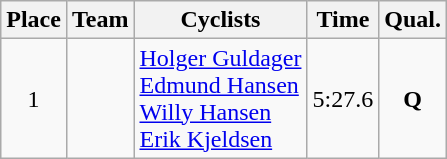<table class=wikitable style="text-align:center">
<tr>
<th>Place</th>
<th>Team</th>
<th>Cyclists</th>
<th>Time</th>
<th>Qual.</th>
</tr>
<tr>
<td>1</td>
<td align=left></td>
<td align=left><a href='#'>Holger Guldager</a> <br> <a href='#'>Edmund Hansen</a> <br> <a href='#'>Willy Hansen</a> <br> <a href='#'>Erik Kjeldsen</a></td>
<td>5:27.6</td>
<td><strong>Q</strong></td>
</tr>
</table>
